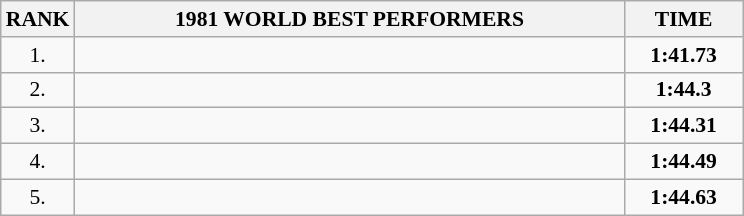<table class="wikitable" style="border-collapse: collapse; font-size: 90%;">
<tr>
<th>RANK</th>
<th align="center" style="width: 25em">1981 WORLD BEST PERFORMERS</th>
<th align="center" style="width: 5em">TIME</th>
</tr>
<tr>
<td align="center">1.</td>
<td></td>
<td align="center"><strong>1:41.73</strong></td>
</tr>
<tr>
<td align="center">2.</td>
<td></td>
<td align="center"><strong>1:44.3</strong></td>
</tr>
<tr>
<td align="center">3.</td>
<td></td>
<td align="center"><strong>1:44.31</strong></td>
</tr>
<tr>
<td align="center">4.</td>
<td></td>
<td align="center"><strong>1:44.49</strong></td>
</tr>
<tr>
<td align="center">5.</td>
<td></td>
<td align="center"><strong>1:44.63</strong></td>
</tr>
</table>
